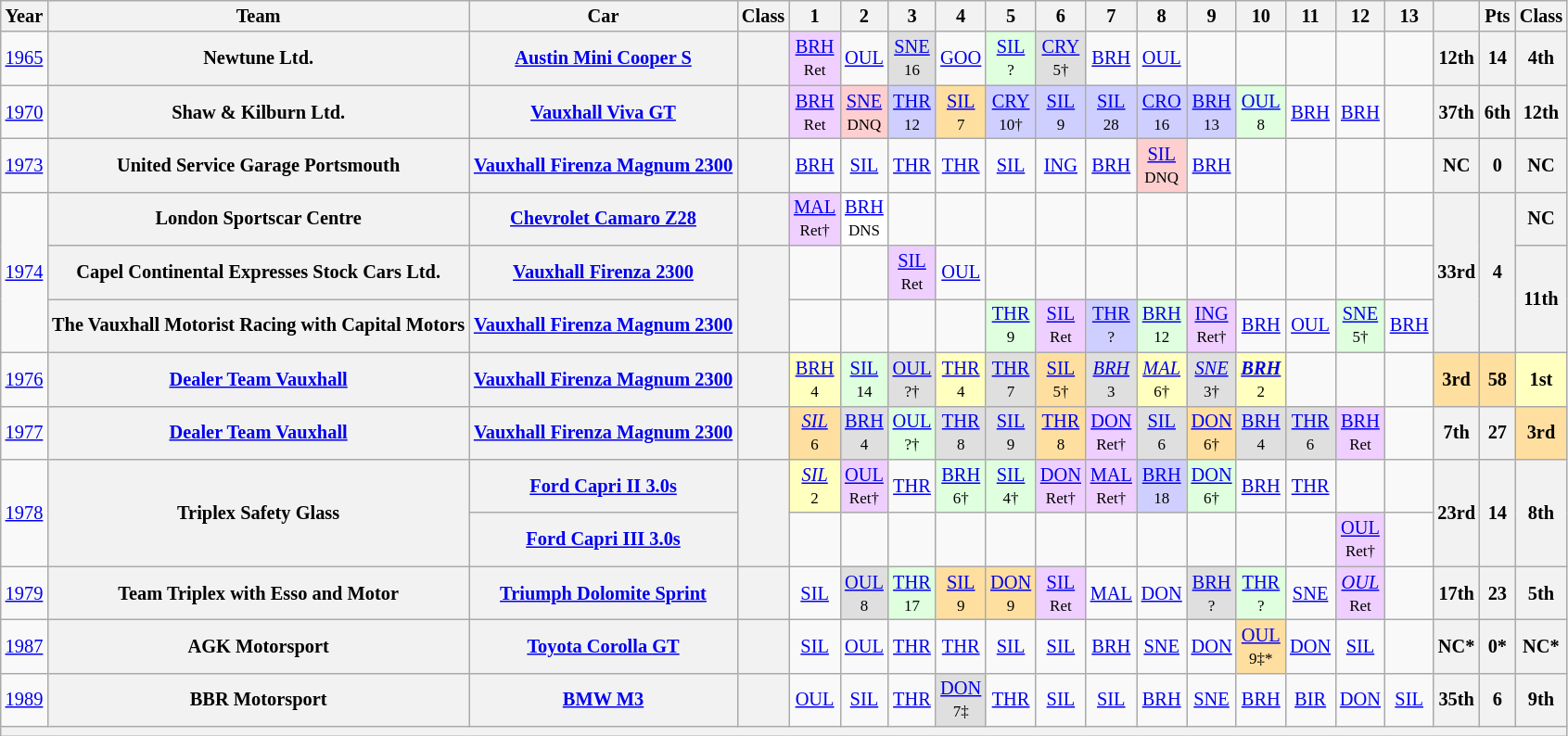<table class="wikitable" style="text-align:center; font-size:85%">
<tr>
<th>Year</th>
<th>Team</th>
<th>Car</th>
<th>Class</th>
<th>1</th>
<th>2</th>
<th>3</th>
<th>4</th>
<th>5</th>
<th>6</th>
<th>7</th>
<th>8</th>
<th>9</th>
<th>10</th>
<th>11</th>
<th>12</th>
<th>13</th>
<th></th>
<th>Pts</th>
<th>Class</th>
</tr>
<tr>
<td><a href='#'>1965</a></td>
<th>Newtune Ltd.</th>
<th><a href='#'>Austin Mini Cooper S</a></th>
<th><span></span></th>
<td style="background:#EFCFFF;"><a href='#'>BRH</a><br><small>Ret</small></td>
<td><a href='#'>OUL</a></td>
<td style="background:#DFDFDF;"><a href='#'>SNE</a><br><small>16</small></td>
<td><a href='#'>GOO</a></td>
<td style="background:#DFFFDF;"><a href='#'>SIL</a><br><small>?</small></td>
<td style="background:#DFDFDF;"><a href='#'>CRY</a><br><small>5†</small></td>
<td><a href='#'>BRH</a></td>
<td><a href='#'>OUL</a></td>
<td></td>
<td></td>
<td></td>
<td></td>
<td></td>
<th>12th</th>
<th>14</th>
<th>4th</th>
</tr>
<tr>
<td><a href='#'>1970</a></td>
<th>Shaw & Kilburn Ltd.</th>
<th><a href='#'>Vauxhall Viva GT</a></th>
<th><span></span></th>
<td style="background:#EFCFFF;"><a href='#'>BRH</a><br><small>Ret</small></td>
<td style="background:#FFCFCF;"><a href='#'>SNE</a><br><small>DNQ</small></td>
<td style="background:#CFCFFF;"><a href='#'>THR</a><br><small>12</small></td>
<td style="background:#FFDF9F;"><a href='#'>SIL</a><br><small>7</small></td>
<td style="background:#CFCFFF;"><a href='#'>CRY</a><br><small>10†</small></td>
<td style="background:#CFCFFF;"><a href='#'>SIL</a><br><small>9</small></td>
<td style="background:#CFCFFF;"><a href='#'>SIL</a><br><small>28</small></td>
<td style="background:#CFCFFF;"><a href='#'>CRO</a><br><small>16</small></td>
<td style="background:#CFCFFF;"><a href='#'>BRH</a><br><small>13</small></td>
<td style="background:#DFFFDF;"><a href='#'>OUL</a><br><small>8</small></td>
<td><a href='#'>BRH</a></td>
<td><a href='#'>BRH</a></td>
<td></td>
<th>37th</th>
<th>6th</th>
<th>12th</th>
</tr>
<tr>
<td><a href='#'>1973</a></td>
<th>United Service Garage Portsmouth</th>
<th><a href='#'>Vauxhall Firenza Magnum 2300</a></th>
<th><span></span></th>
<td><a href='#'>BRH</a></td>
<td><a href='#'>SIL</a></td>
<td><a href='#'>THR</a></td>
<td><a href='#'>THR</a></td>
<td><a href='#'>SIL</a></td>
<td><a href='#'>ING</a></td>
<td><a href='#'>BRH</a></td>
<td style="background:#FFCFCF;"><a href='#'>SIL</a><br><small>DNQ</small></td>
<td><a href='#'>BRH</a></td>
<td></td>
<td></td>
<td></td>
<td></td>
<th>NC</th>
<th>0</th>
<th>NC</th>
</tr>
<tr>
<td rowspan=3><a href='#'>1974</a></td>
<th>London Sportscar Centre</th>
<th><a href='#'>Chevrolet Camaro Z28</a></th>
<th><span></span></th>
<td style="background:#EFCFFF;"><a href='#'>MAL</a><br><small>Ret†</small></td>
<td style="background:#FFFFFF;"><a href='#'>BRH</a><br><small>DNS</small></td>
<td></td>
<td></td>
<td></td>
<td></td>
<td></td>
<td></td>
<td></td>
<td></td>
<td></td>
<td></td>
<td></td>
<th rowspan=3>33rd</th>
<th rowspan=3>4</th>
<th>NC</th>
</tr>
<tr>
<th>Capel Continental Expresses Stock Cars Ltd.</th>
<th><a href='#'>Vauxhall Firenza 2300</a></th>
<th rowspan=2><span></span></th>
<td></td>
<td></td>
<td style="background:#EFCFFF;"><a href='#'>SIL</a><br><small>Ret</small></td>
<td><a href='#'>OUL</a></td>
<td></td>
<td></td>
<td></td>
<td></td>
<td></td>
<td></td>
<td></td>
<td></td>
<td></td>
<th rowspan=2>11th</th>
</tr>
<tr>
<th>The Vauxhall Motorist Racing with Capital Motors</th>
<th><a href='#'>Vauxhall Firenza Magnum 2300</a></th>
<td></td>
<td></td>
<td></td>
<td></td>
<td style="background:#DFFFDF;"><a href='#'>THR</a><br><small>9</small></td>
<td style="background:#EFCFFF;"><a href='#'>SIL</a><br><small>Ret</small></td>
<td style="background:#CFCFFF;"><a href='#'>THR</a><br><small>?</small></td>
<td style="background:#DFFFDF;"><a href='#'>BRH</a><br><small>12</small></td>
<td style="background:#EFCFFF;"><a href='#'>ING</a><br><small>Ret†</small></td>
<td><a href='#'>BRH</a></td>
<td><a href='#'>OUL</a></td>
<td style="background:#DFFFDF;"><a href='#'>SNE</a><br><small>5†</small></td>
<td><a href='#'>BRH</a></td>
</tr>
<tr>
<td><a href='#'>1976</a></td>
<th><a href='#'>Dealer Team Vauxhall</a></th>
<th><a href='#'>Vauxhall Firenza Magnum 2300</a></th>
<th><span></span></th>
<td style="background:#FFFFBF;"><a href='#'>BRH</a><br><small>4</small></td>
<td style="background:#DFFFDF;"><a href='#'>SIL</a><br><small>14</small></td>
<td style="background:#DFDFDF;"><a href='#'>OUL</a><br><small>?†</small></td>
<td style="background:#FFFFBF;"><a href='#'>THR</a><br><small>4</small></td>
<td style="background:#DFDFDF;"><a href='#'>THR</a><br><small>7</small></td>
<td style="background:#FFDF9F;"><a href='#'>SIL</a><br><small>5†</small></td>
<td style="background:#DFDFDF;"><em><a href='#'>BRH</a></em><br><small>3</small></td>
<td style="background:#FFFFBF;"><em><a href='#'>MAL</a></em><br><small>6†</small></td>
<td style="background:#DFDFDF;"><em><a href='#'>SNE</a></em><br><small>3†</small></td>
<td style="background:#FFFFBF;"><strong><em><a href='#'>BRH</a></em></strong><br><small>2</small></td>
<td></td>
<td></td>
<td></td>
<td style="background:#FFDF9F;"><strong>3rd</strong></td>
<td style="background:#FFDF9F;"><strong>58</strong></td>
<td style="background:#FFFFBF;"><strong>1st</strong></td>
</tr>
<tr>
<td><a href='#'>1977</a></td>
<th><a href='#'>Dealer Team Vauxhall</a></th>
<th><a href='#'>Vauxhall Firenza Magnum 2300</a></th>
<th><span></span></th>
<td style="background:#FFDF9F;"><em><a href='#'>SIL</a></em><br><small>6</small></td>
<td style="background:#DFDFDF;"><a href='#'>BRH</a><br><small>4</small></td>
<td style="background:#DFFFDF;"><a href='#'>OUL</a><br><small>?†</small></td>
<td style="background:#DFDFDF;"><a href='#'>THR</a><br><small>8</small></td>
<td style="background:#DFDFDF;"><a href='#'>SIL</a><br><small>9</small></td>
<td style="background:#FFDF9F;"><a href='#'>THR</a><br><small>8</small></td>
<td style="background:#EFCFFF;"><a href='#'>DON</a><br><small>Ret†</small></td>
<td style="background:#DFDFDF;"><a href='#'>SIL</a><br><small>6</small></td>
<td style="background:#FFDF9F;"><a href='#'>DON</a><br><small>6†</small></td>
<td style="background:#DFDFDF;"><a href='#'>BRH</a><br><small>4</small></td>
<td style="background:#DFDFDF;"><a href='#'>THR</a><br><small>6</small></td>
<td style="background:#EFCFFF;"><a href='#'>BRH</a><br><small>Ret</small></td>
<td></td>
<th>7th</th>
<th>27</th>
<td style="background:#FFDF9F;"><strong>3rd</strong></td>
</tr>
<tr>
<td rowspan=2><a href='#'>1978</a></td>
<th rowspan=2>Triplex Safety Glass</th>
<th><a href='#'>Ford Capri II 3.0s</a></th>
<th rowspan=2><span></span></th>
<td style="background:#FFFFBF;"><em><a href='#'>SIL</a></em><br><small>2</small></td>
<td style="background:#EFCFFF;"><a href='#'>OUL</a><br><small>Ret†</small></td>
<td><a href='#'>THR</a></td>
<td style="background:#DFFFDF;"><a href='#'>BRH</a><br><small>6†</small></td>
<td style="background:#DFFFDF;"><a href='#'>SIL</a><br><small>4†</small></td>
<td style="background:#EFCFFF;"><a href='#'>DON</a><br><small>Ret†</small></td>
<td style="background:#EFCFFF;"><a href='#'>MAL</a><br><small>Ret†</small></td>
<td style="background:#CFCFFF;"><a href='#'>BRH</a><br><small>18</small></td>
<td style="background:#DFFFDF;"><a href='#'>DON</a><br><small>6†</small></td>
<td><a href='#'>BRH</a></td>
<td><a href='#'>THR</a></td>
<td></td>
<td></td>
<th rowspan=2>23rd</th>
<th rowspan=2>14</th>
<th rowspan=2>8th</th>
</tr>
<tr>
<th><a href='#'>Ford Capri III 3.0s</a></th>
<td></td>
<td></td>
<td></td>
<td></td>
<td></td>
<td></td>
<td></td>
<td></td>
<td></td>
<td></td>
<td></td>
<td style="background:#EFCFFF;"><a href='#'>OUL</a><br><small>Ret†</small></td>
<td></td>
</tr>
<tr>
<td><a href='#'>1979</a></td>
<th>Team Triplex with Esso and Motor</th>
<th><a href='#'>Triumph Dolomite Sprint</a></th>
<th><span></span></th>
<td><a href='#'>SIL</a></td>
<td style="background:#DFDFDF;"><a href='#'>OUL</a><br><small>8</small></td>
<td style="background:#DFFFDF;"><a href='#'>THR</a><br><small>17</small></td>
<td style="background:#FFDF9F;"><a href='#'>SIL</a><br><small>9</small></td>
<td style="background:#FFDF9F;"><a href='#'>DON</a><br><small>9</small></td>
<td style="background:#EFCFFF;"><a href='#'>SIL</a><br><small>Ret</small></td>
<td><a href='#'>MAL</a></td>
<td><a href='#'>DON</a></td>
<td style="background:#DFDFDF;"><a href='#'>BRH</a><br><small>?</small></td>
<td style="background:#DFFFDF;"><a href='#'>THR</a><br><small>?</small></td>
<td><a href='#'>SNE</a></td>
<td style="background:#EFCFFF;"><em><a href='#'>OUL</a></em><br><small>Ret</small></td>
<td></td>
<th>17th</th>
<th>23</th>
<th>5th</th>
</tr>
<tr>
<td><a href='#'>1987</a></td>
<th>AGK Motorsport</th>
<th><a href='#'>Toyota Corolla GT</a></th>
<th><span></span></th>
<td><a href='#'>SIL</a></td>
<td><a href='#'>OUL</a></td>
<td><a href='#'>THR</a></td>
<td><a href='#'>THR</a></td>
<td><a href='#'>SIL</a></td>
<td><a href='#'>SIL</a></td>
<td><a href='#'>BRH</a></td>
<td><a href='#'>SNE</a></td>
<td><a href='#'>DON</a></td>
<td style="background:#FFDF9F;"><a href='#'>OUL</a><br><small>9‡*</small></td>
<td><a href='#'>DON</a></td>
<td><a href='#'>SIL</a></td>
<td></td>
<th>NC*</th>
<th>0*</th>
<th>NC*</th>
</tr>
<tr>
<td><a href='#'>1989</a></td>
<th>BBR Motorsport</th>
<th><a href='#'>BMW M3</a></th>
<th><span></span></th>
<td><a href='#'>OUL</a></td>
<td><a href='#'>SIL</a></td>
<td><a href='#'>THR</a></td>
<td style="background:#DFDFDF;"><a href='#'>DON</a><br><small>7‡</small></td>
<td><a href='#'>THR</a></td>
<td><a href='#'>SIL</a></td>
<td><a href='#'>SIL</a></td>
<td><a href='#'>BRH</a></td>
<td><a href='#'>SNE</a></td>
<td><a href='#'>BRH</a></td>
<td><a href='#'>BIR</a></td>
<td><a href='#'>DON</a></td>
<td><a href='#'>SIL</a></td>
<th>35th</th>
<th>6</th>
<th>9th</th>
</tr>
<tr>
<th colspan="20"></th>
</tr>
</table>
